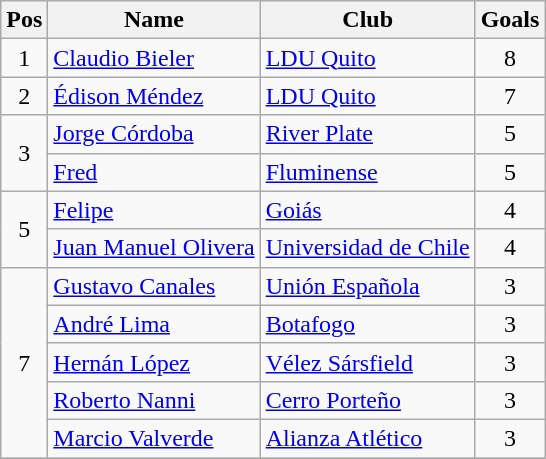<table class="wikitable" border="1">
<tr>
<th width="23">Pos</th>
<th>Name</th>
<th>Club</th>
<th>Goals</th>
</tr>
<tr>
<td align=center>1</td>
<td> <a href='#'>Claudio Bieler</a></td>
<td> <a href='#'>LDU Quito</a></td>
<td align="center">8</td>
</tr>
<tr>
<td align=center>2</td>
<td> <a href='#'>Édison Méndez</a></td>
<td> <a href='#'>LDU Quito</a></td>
<td align="center">7</td>
</tr>
<tr>
<td align=center rowspan=2>3</td>
<td> <a href='#'>Jorge Córdoba</a></td>
<td> <a href='#'>River Plate</a></td>
<td align="center">5</td>
</tr>
<tr>
<td> <a href='#'>Fred</a></td>
<td> <a href='#'>Fluminense</a></td>
<td align="center">5</td>
</tr>
<tr>
<td align=center rowspan=2>5</td>
<td> <a href='#'>Felipe</a></td>
<td> <a href='#'>Goiás</a></td>
<td align="center">4</td>
</tr>
<tr>
<td> <a href='#'>Juan Manuel Olivera</a></td>
<td> <a href='#'>Universidad de Chile</a></td>
<td align="center">4</td>
</tr>
<tr>
<td align="center" rowspan=5>7</td>
<td> <a href='#'>Gustavo Canales</a></td>
<td> <a href='#'>Unión Española</a></td>
<td align="center">3</td>
</tr>
<tr>
<td> <a href='#'>André Lima</a></td>
<td> <a href='#'>Botafogo</a></td>
<td align="center">3</td>
</tr>
<tr>
<td> <a href='#'>Hernán López</a></td>
<td> <a href='#'>Vélez Sársfield</a></td>
<td align="center">3</td>
</tr>
<tr>
<td> <a href='#'>Roberto Nanni</a></td>
<td> <a href='#'>Cerro Porteño</a></td>
<td align="center">3</td>
</tr>
<tr>
<td> <a href='#'>Marcio Valverde</a></td>
<td> <a href='#'>Alianza Atlético</a></td>
<td align="center">3</td>
</tr>
<tr>
</tr>
</table>
